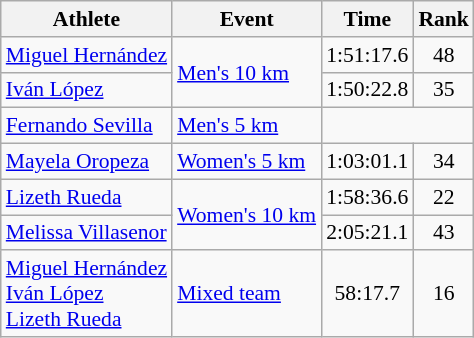<table class="wikitable" style="font-size:90%;">
<tr>
<th>Athlete</th>
<th>Event</th>
<th>Time</th>
<th>Rank</th>
</tr>
<tr align=center>
<td align=left><a href='#'>Miguel Hernández</a></td>
<td align=left rowspan=2><a href='#'>Men's 10 km</a></td>
<td>1:51:17.6</td>
<td>48</td>
</tr>
<tr align=center>
<td align=left><a href='#'>Iván López</a></td>
<td>1:50:22.8</td>
<td>35</td>
</tr>
<tr align=center>
<td align=left><a href='#'>Fernando Sevilla</a></td>
<td align=left><a href='#'>Men's 5 km</a></td>
<td colspan=2></td>
</tr>
<tr align=center>
<td align=left><a href='#'>Mayela Oropeza</a></td>
<td align=left><a href='#'>Women's 5 km</a></td>
<td>1:03:01.1</td>
<td>34</td>
</tr>
<tr align=center>
<td align=left><a href='#'>Lizeth Rueda</a></td>
<td align=left rowspan=2><a href='#'>Women's 10 km</a></td>
<td>1:58:36.6</td>
<td>22</td>
</tr>
<tr align=center>
<td align=left><a href='#'>Melissa Villasenor</a></td>
<td>2:05:21.1</td>
<td>43</td>
</tr>
<tr align=center>
<td align=left><a href='#'>Miguel Hernández</a><br><a href='#'>Iván López</a><br><a href='#'>Lizeth Rueda</a></td>
<td align=left><a href='#'>Mixed team</a></td>
<td>58:17.7</td>
<td>16</td>
</tr>
</table>
